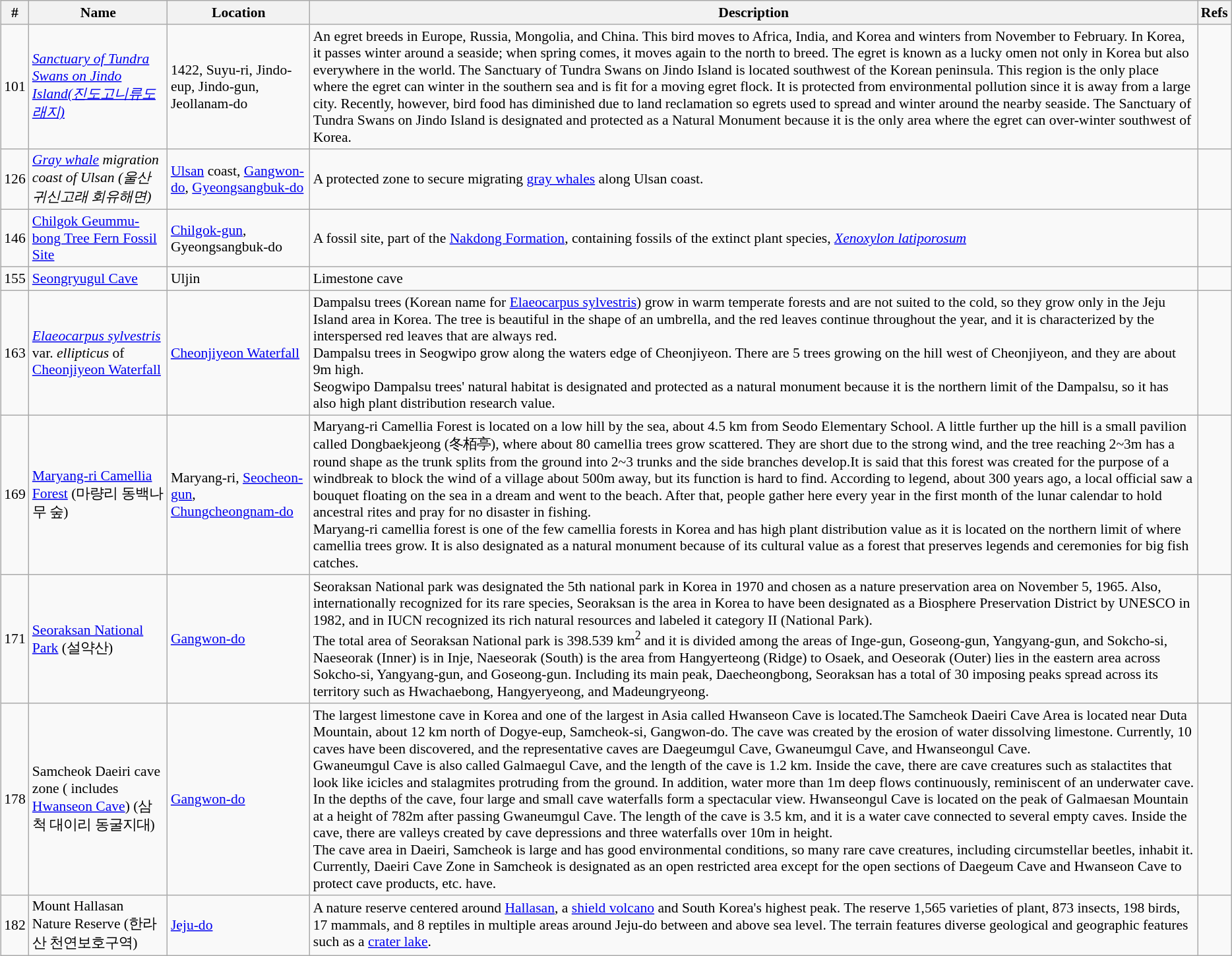<table class="wikitable sortable" style="margin-left: 5px; font-size: 90%;">
<tr>
<th align="center">#</th>
<th align="center">Name</th>
<th align="center">Location</th>
<th align="center">Description</th>
<th align="center">Refs</th>
</tr>
<tr>
<td>101</td>
<td><a href='#'><em>Sanctuary of Tundra Swans on Jindo Island(진도고니류도래지)</em></a></td>
<td>1422, Suyu-ri, Jindo-eup, Jindo-gun, Jeollanam-do</td>
<td>An egret breeds in Europe, Russia, Mongolia, and China. This bird moves to Africa, India, and Korea and winters from November to February. In Korea, it passes winter around a seaside; when spring comes, it moves again to the north to breed. The egret is known as a lucky omen not only in Korea but also everywhere in the world. The Sanctuary of Tundra Swans on Jindo Island is located southwest of the Korean peninsula. This region is the only place where the egret can winter in the southern sea and is fit for a moving egret flock. It is protected from environmental pollution since it is away from a large city. Recently, however, bird food has diminished due to land reclamation so egrets used to spread and winter around the nearby seaside. The Sanctuary of Tundra Swans on Jindo Island is designated and protected as a Natural Monument because it is the only area where the egret can over-winter southwest of Korea.</td>
<td></td>
</tr>
<tr>
<td>126</td>
<td><em><a href='#'>Gray whale</a> migration coast of Ulsan (울산 귀신고래 회유해면)</em></td>
<td><a href='#'>Ulsan</a> coast, <a href='#'>Gangwon-do</a>, <a href='#'>Gyeongsangbuk-do</a></td>
<td>A protected zone to secure migrating <a href='#'>gray whales</a> along Ulsan coast.</td>
<td></td>
</tr>
<tr>
<td>146</td>
<td><a href='#'>Chilgok Geummu-bong Tree Fern Fossil Site</a></td>
<td><a href='#'>Chilgok-gun</a>, Gyeongsangbuk-do</td>
<td>A fossil site, part of the <a href='#'>Nakdong Formation</a>, containing fossils of the extinct plant species, <em><a href='#'>Xenoxylon latiporosum</a></em></td>
<td></td>
</tr>
<tr>
<td>155</td>
<td><a href='#'>Seongryugul Cave</a></td>
<td>Uljin</td>
<td>Limestone cave</td>
<td></td>
</tr>
<tr>
<td>163</td>
<td><em><a href='#'>Elaeocarpus sylvestris</a></em> var. <em>ellipticus</em> of <a href='#'>Cheonjiyeon Waterfall</a></td>
<td><a href='#'>Cheonjiyeon Waterfall</a></td>
<td>Dampalsu trees (Korean name for <a href='#'>Elaeocarpus sylvestris</a>) grow in warm temperate forests and are not suited to the cold, so they grow only in the Jeju Island area in Korea. The tree is beautiful in the shape of an umbrella, and the red leaves continue throughout the year, and it is characterized by the interspersed red leaves that are always red.<br>Dampalsu trees in Seogwipo grow along the waters edge of Cheonjiyeon. There are 5 trees growing on the hill west of Cheonjiyeon, and they are about 9m high.<br>Seogwipo Dampalsu trees' natural habitat is designated and protected as a natural monument because it is the northern limit  of the  Dampalsu, so it has also high plant distribution research value.</td>
<td></td>
</tr>
<tr>
<td>169</td>
<td><a href='#'>Maryang-ri Camellia Forest</a> (마량리 동백나무 숲)</td>
<td>Maryang-ri, <a href='#'>Seocheon-gun</a>, <a href='#'>Chungcheongnam-do</a></td>
<td>Maryang-ri Camellia Forest is located on a low hill by the sea, about 4.5 km from Seodo Elementary School. A little further up the hill is a small pavilion called Dongbaekjeong (冬栢亭), where about 80 camellia trees grow scattered. They are short due to the strong wind, and the tree reaching 2~3m has a round shape as the trunk splits from the ground into 2~3 trunks and the side branches develop.It is said that this forest was created for the purpose of a windbreak to block the wind of a village about 500m away, but its function is hard to find. According to legend, about 300 years ago, a local official saw a bouquet floating on the sea in a dream and went to the beach. After that, people gather here every year in the first month of the lunar calendar to hold ancestral rites and pray for no disaster in fishing.<br>Maryang-ri camellia forest is one of the few camellia forests in Korea and has high plant distribution value as it is located on the northern limit of where camellia trees grow. It is also designated as a natural monument because of its cultural value as a forest that preserves legends and ceremonies for big fish catches.</td>
<td></td>
</tr>
<tr>
<td>171</td>
<td><a href='#'>Seoraksan National Park</a> (설약산)</td>
<td><a href='#'>Gangwon-do</a></td>
<td>Seoraksan National park was designated the 5th national park in Korea in 1970 and chosen as a nature preservation area on November 5, 1965. Also, internationally recognized for its rare species, Seoraksan is the area in Korea to have been designated as a Biosphere Preservation District by UNESCO in 1982, and in IUCN recognized its rich natural resources and labeled it category II (National Park).<br>The total area of Seoraksan National park is 398.539 km<sup>2</sup> and it is divided among the areas of Inge-gun, Goseong-gun, Yangyang-gun, and Sokcho-si, Naeseorak (Inner) is in Inje, Naeseorak (South) is the area from Hangyerteong (Ridge) to Osaek, and Oeseorak (Outer) lies in the eastern area across Sokcho-si, Yangyang-gun, and Goseong-gun. Including its main peak, Daecheongbong, Seoraksan has a total of 30 imposing peaks spread across its territory such as Hwachaebong, Hangyeryeong, and Madeungryeong.</td>
</tr>
<tr>
<td>178</td>
<td>Samcheok Daeiri cave zone ( includes <a href='#'>Hwanseon Cave</a>) (삼척 대이리 동굴지대)</td>
<td><a href='#'>Gangwon-do</a></td>
<td>The largest limestone cave in Korea and one of the largest in Asia called Hwanseon Cave is located.The Samcheok Daeiri Cave Area is located near Duta Mountain, about 12 km north of Dogye-eup, Samcheok-si, Gangwon-do. The cave was created by the erosion of water dissolving limestone. Currently, 10 caves have been discovered, and the representative caves are Daegeumgul Cave, Gwaneumgul Cave, and Hwanseongul Cave.<br>Gwaneumgul Cave is also called Galmaegul Cave, and the length of the cave is 1.2 km. Inside the cave, there are cave creatures such as stalactites that look like icicles and stalagmites protruding from the ground. In addition, water more than 1m deep flows continuously, reminiscent of an underwater cave. In the depths of the cave, four large and small cave waterfalls form a spectacular view.
Hwanseongul Cave is located on the peak of Galmaesan Mountain at a height of 782m after passing Gwaneumgul Cave. The length of the cave is 3.5 km, and it is a water cave connected to several empty caves. Inside the cave, there are valleys created by cave depressions and three waterfalls over 10m in height.<br>The cave area in Daeiri, Samcheok is large and has good environmental conditions, so many rare cave creatures, including circumstellar beetles, inhabit it.<br>Currently, Daeiri Cave Zone in Samcheok is designated as an open restricted area except for the open sections of Daegeum Cave and Hwanseon Cave to protect cave products, etc. have.</td>
<td></td>
</tr>
<tr>
<td>182</td>
<td>Mount Hallasan Nature Reserve (한라산 천연보호구역)</td>
<td><a href='#'>Jeju-do</a></td>
<td>A  nature reserve centered around <a href='#'>Hallasan</a>, a <a href='#'>shield volcano</a> and South Korea's highest peak. The reserve 1,565 varieties of plant, 873 insects, 198 birds, 17 mammals, and 8 reptiles in multiple areas around Jeju-do between  and  above sea level. The terrain features diverse geological and geographic features such as a <a href='#'>crater lake</a>.</td>
<td></td>
</tr>
</table>
